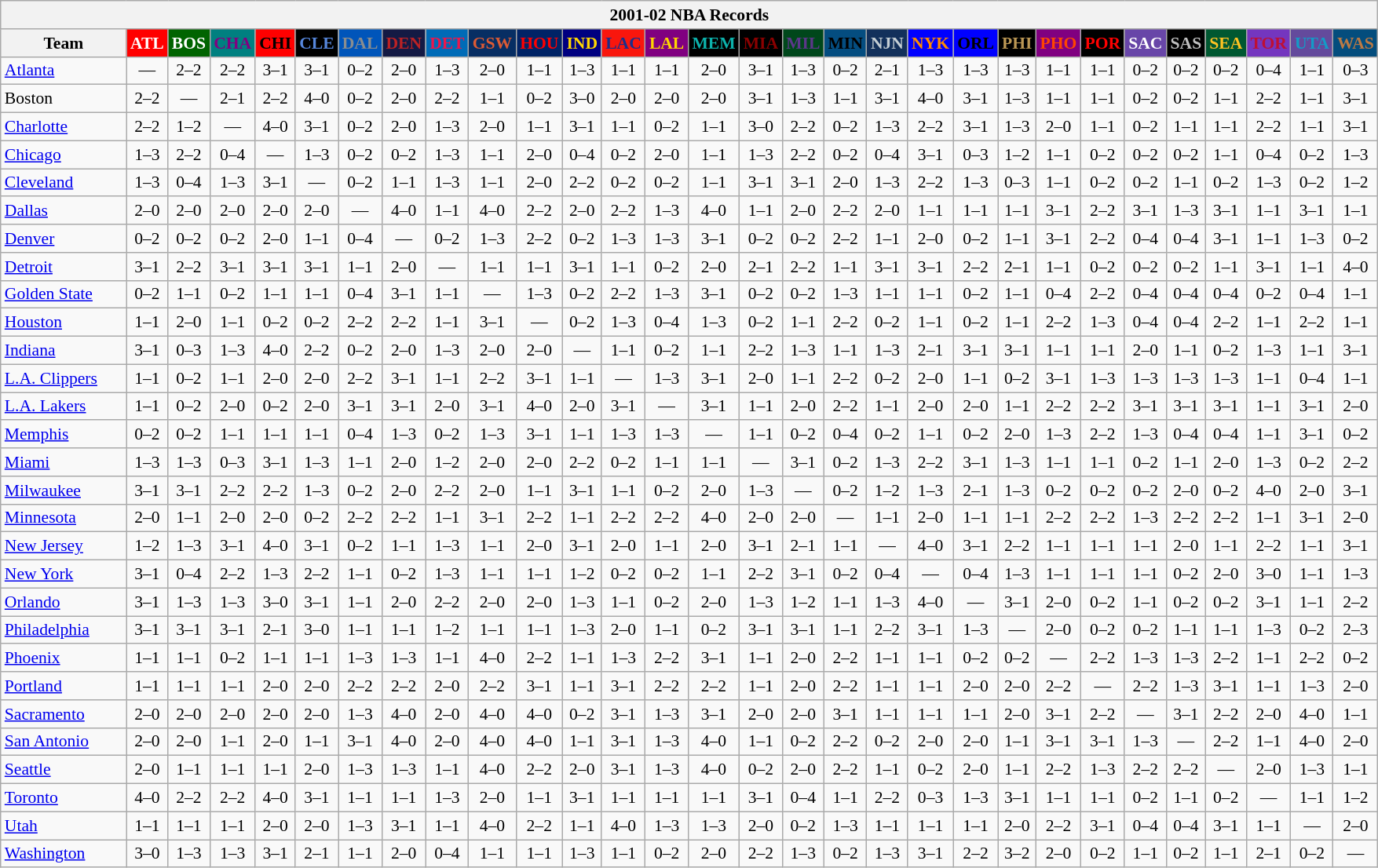<table class="wikitable" style="font-size:90%; text-align:center;">
<tr>
<th colspan=30>2001-02 NBA Records</th>
</tr>
<tr>
<th width=100>Team</th>
<th style="background:#FF0000;color:#FFFFFF;width=35">ATL</th>
<th style="background:#006400;color:#FFFFFF;width=35">BOS</th>
<th style="background:#008080;color:#800080;width=35">CHA</th>
<th style="background:#FF0000;color:#000000;width=35">CHI</th>
<th style="background:#000000;color:#5787DC;width=35">CLE</th>
<th style="background:#0055BA;color:#898D8F;width=35">DAL</th>
<th style="background:#141A44;color:#BC2224;width=35">DEN</th>
<th style="background:#006BB7;color:#ED164B;width=35">DET</th>
<th style="background:#072E63;color:#DC5A34;width=35">GSW</th>
<th style="background:#002366;color:#FF0000;width=35">HOU</th>
<th style="background:#000080;color:#FFD700;width=35">IND</th>
<th style="background:#F9160D;color:#1A2E8B;width=35">LAC</th>
<th style="background:#800080;color:#FFD700;width=35">LAL</th>
<th style="background:#000000;color:#0CB2AC;width=35">MEM</th>
<th style="background:#000000;color:#8B0000;width=35">MIA</th>
<th style="background:#00471B;color:#5C378A;width=35">MIL</th>
<th style="background:#044D80;color:#000000;width=35">MIN</th>
<th style="background:#12305B;color:#C4CED4;width=35">NJN</th>
<th style="background:#0000FF;color:#FF8C00;width=35">NYK</th>
<th style="background:#0000FF;color:#000000;width=35">ORL</th>
<th style="background:#000000;color:#BB9754;width=35">PHI</th>
<th style="background:#800080;color:#FF4500;width=35">PHO</th>
<th style="background:#000000;color:#FF0000;width=35">POR</th>
<th style="background:#6846A8;color:#FFFFFF;width=35">SAC</th>
<th style="background:#000000;color:#C0C0C0;width=35">SAS</th>
<th style="background:#005831;color:#FFC322;width=35">SEA</th>
<th style="background:#7436BF;color:#BE0F34;width=35">TOR</th>
<th style="background:#644A9C;color:#149BC7;width=35">UTA</th>
<th style="background:#044D7D;color:#BC7A44;width=35">WAS</th>
</tr>
<tr>
<td style="text-align:left;"><a href='#'>Atlanta</a></td>
<td>—</td>
<td>2–2</td>
<td>2–2</td>
<td>3–1</td>
<td>3–1</td>
<td>0–2</td>
<td>2–0</td>
<td>1–3</td>
<td>2–0</td>
<td>1–1</td>
<td>1–3</td>
<td>1–1</td>
<td>1–1</td>
<td>2–0</td>
<td>3–1</td>
<td>1–3</td>
<td>0–2</td>
<td>2–1</td>
<td>1–3</td>
<td>1–3</td>
<td>1–3</td>
<td>1–1</td>
<td>1–1</td>
<td>0–2</td>
<td>0–2</td>
<td>0–2</td>
<td>0–4</td>
<td>1–1</td>
<td>0–3</td>
</tr>
<tr>
<td style="text-align:left;">Boston</td>
<td>2–2</td>
<td>—</td>
<td>2–1</td>
<td>2–2</td>
<td>4–0</td>
<td>0–2</td>
<td>2–0</td>
<td>2–2</td>
<td>1–1</td>
<td>0–2</td>
<td>3–0</td>
<td>2–0</td>
<td>2–0</td>
<td>2–0</td>
<td>3–1</td>
<td>1–3</td>
<td>1–1</td>
<td>3–1</td>
<td>4–0</td>
<td>3–1</td>
<td>1–3</td>
<td>1–1</td>
<td>1–1</td>
<td>0–2</td>
<td>0–2</td>
<td>1–1</td>
<td>2–2</td>
<td>1–1</td>
<td>3–1</td>
</tr>
<tr>
<td style="text-align:left;"><a href='#'>Charlotte</a></td>
<td>2–2</td>
<td>1–2</td>
<td>—</td>
<td>4–0</td>
<td>3–1</td>
<td>0–2</td>
<td>2–0</td>
<td>1–3</td>
<td>2–0</td>
<td>1–1</td>
<td>3–1</td>
<td>1–1</td>
<td>0–2</td>
<td>1–1</td>
<td>3–0</td>
<td>2–2</td>
<td>0–2</td>
<td>1–3</td>
<td>2–2</td>
<td>3–1</td>
<td>1–3</td>
<td>2–0</td>
<td>1–1</td>
<td>0–2</td>
<td>1–1</td>
<td>1–1</td>
<td>2–2</td>
<td>1–1</td>
<td>3–1</td>
</tr>
<tr>
<td style="text-align:left;"><a href='#'>Chicago</a></td>
<td>1–3</td>
<td>2–2</td>
<td>0–4</td>
<td>—</td>
<td>1–3</td>
<td>0–2</td>
<td>0–2</td>
<td>1–3</td>
<td>1–1</td>
<td>2–0</td>
<td>0–4</td>
<td>0–2</td>
<td>2–0</td>
<td>1–1</td>
<td>1–3</td>
<td>2–2</td>
<td>0–2</td>
<td>0–4</td>
<td>3–1</td>
<td>0–3</td>
<td>1–2</td>
<td>1–1</td>
<td>0–2</td>
<td>0–2</td>
<td>0–2</td>
<td>1–1</td>
<td>0–4</td>
<td>0–2</td>
<td>1–3</td>
</tr>
<tr>
<td style="text-align:left;"><a href='#'>Cleveland</a></td>
<td>1–3</td>
<td>0–4</td>
<td>1–3</td>
<td>3–1</td>
<td>—</td>
<td>0–2</td>
<td>1–1</td>
<td>1–3</td>
<td>1–1</td>
<td>2–0</td>
<td>2–2</td>
<td>0–2</td>
<td>0–2</td>
<td>1–1</td>
<td>3–1</td>
<td>3–1</td>
<td>2–0</td>
<td>1–3</td>
<td>2–2</td>
<td>1–3</td>
<td>0–3</td>
<td>1–1</td>
<td>0–2</td>
<td>0–2</td>
<td>1–1</td>
<td>0–2</td>
<td>1–3</td>
<td>0–2</td>
<td>1–2</td>
</tr>
<tr>
<td style="text-align:left;"><a href='#'>Dallas</a></td>
<td>2–0</td>
<td>2–0</td>
<td>2–0</td>
<td>2–0</td>
<td>2–0</td>
<td>—</td>
<td>4–0</td>
<td>1–1</td>
<td>4–0</td>
<td>2–2</td>
<td>2–0</td>
<td>2–2</td>
<td>1–3</td>
<td>4–0</td>
<td>1–1</td>
<td>2–0</td>
<td>2–2</td>
<td>2–0</td>
<td>1–1</td>
<td>1–1</td>
<td>1–1</td>
<td>3–1</td>
<td>2–2</td>
<td>3–1</td>
<td>1–3</td>
<td>3–1</td>
<td>1–1</td>
<td>3–1</td>
<td>1–1</td>
</tr>
<tr>
<td style="text-align:left;"><a href='#'>Denver</a></td>
<td>0–2</td>
<td>0–2</td>
<td>0–2</td>
<td>2–0</td>
<td>1–1</td>
<td>0–4</td>
<td>—</td>
<td>0–2</td>
<td>1–3</td>
<td>2–2</td>
<td>0–2</td>
<td>1–3</td>
<td>1–3</td>
<td>3–1</td>
<td>0–2</td>
<td>0–2</td>
<td>2–2</td>
<td>1–1</td>
<td>2–0</td>
<td>0–2</td>
<td>1–1</td>
<td>3–1</td>
<td>2–2</td>
<td>0–4</td>
<td>0–4</td>
<td>3–1</td>
<td>1–1</td>
<td>1–3</td>
<td>0–2</td>
</tr>
<tr>
<td style="text-align:left;"><a href='#'>Detroit</a></td>
<td>3–1</td>
<td>2–2</td>
<td>3–1</td>
<td>3–1</td>
<td>3–1</td>
<td>1–1</td>
<td>2–0</td>
<td>—</td>
<td>1–1</td>
<td>1–1</td>
<td>3–1</td>
<td>1–1</td>
<td>0–2</td>
<td>2–0</td>
<td>2–1</td>
<td>2–2</td>
<td>1–1</td>
<td>3–1</td>
<td>3–1</td>
<td>2–2</td>
<td>2–1</td>
<td>1–1</td>
<td>0–2</td>
<td>0–2</td>
<td>0–2</td>
<td>1–1</td>
<td>3–1</td>
<td>1–1</td>
<td>4–0</td>
</tr>
<tr>
<td style="text-align:left;"><a href='#'>Golden State</a></td>
<td>0–2</td>
<td>1–1</td>
<td>0–2</td>
<td>1–1</td>
<td>1–1</td>
<td>0–4</td>
<td>3–1</td>
<td>1–1</td>
<td>—</td>
<td>1–3</td>
<td>0–2</td>
<td>2–2</td>
<td>1–3</td>
<td>3–1</td>
<td>0–2</td>
<td>0–2</td>
<td>1–3</td>
<td>1–1</td>
<td>1–1</td>
<td>0–2</td>
<td>1–1</td>
<td>0–4</td>
<td>2–2</td>
<td>0–4</td>
<td>0–4</td>
<td>0–4</td>
<td>0–2</td>
<td>0–4</td>
<td>1–1</td>
</tr>
<tr>
<td style="text-align:left;"><a href='#'>Houston</a></td>
<td>1–1</td>
<td>2–0</td>
<td>1–1</td>
<td>0–2</td>
<td>0–2</td>
<td>2–2</td>
<td>2–2</td>
<td>1–1</td>
<td>3–1</td>
<td>—</td>
<td>0–2</td>
<td>1–3</td>
<td>0–4</td>
<td>1–3</td>
<td>0–2</td>
<td>1–1</td>
<td>2–2</td>
<td>0–2</td>
<td>1–1</td>
<td>0–2</td>
<td>1–1</td>
<td>2–2</td>
<td>1–3</td>
<td>0–4</td>
<td>0–4</td>
<td>2–2</td>
<td>1–1</td>
<td>2–2</td>
<td>1–1</td>
</tr>
<tr>
<td style="text-align:left;"><a href='#'>Indiana</a></td>
<td>3–1</td>
<td>0–3</td>
<td>1–3</td>
<td>4–0</td>
<td>2–2</td>
<td>0–2</td>
<td>2–0</td>
<td>1–3</td>
<td>2–0</td>
<td>2–0</td>
<td>—</td>
<td>1–1</td>
<td>0–2</td>
<td>1–1</td>
<td>2–2</td>
<td>1–3</td>
<td>1–1</td>
<td>1–3</td>
<td>2–1</td>
<td>3–1</td>
<td>3–1</td>
<td>1–1</td>
<td>1–1</td>
<td>2–0</td>
<td>1–1</td>
<td>0–2</td>
<td>1–3</td>
<td>1–1</td>
<td>3–1</td>
</tr>
<tr>
<td style="text-align:left;"><a href='#'>L.A. Clippers</a></td>
<td>1–1</td>
<td>0–2</td>
<td>1–1</td>
<td>2–0</td>
<td>2–0</td>
<td>2–2</td>
<td>3–1</td>
<td>1–1</td>
<td>2–2</td>
<td>3–1</td>
<td>1–1</td>
<td>—</td>
<td>1–3</td>
<td>3–1</td>
<td>2–0</td>
<td>1–1</td>
<td>2–2</td>
<td>0–2</td>
<td>2–0</td>
<td>1–1</td>
<td>0–2</td>
<td>3–1</td>
<td>1–3</td>
<td>1–3</td>
<td>1–3</td>
<td>1–3</td>
<td>1–1</td>
<td>0–4</td>
<td>1–1</td>
</tr>
<tr>
<td style="text-align:left;"><a href='#'>L.A. Lakers</a></td>
<td>1–1</td>
<td>0–2</td>
<td>2–0</td>
<td>0–2</td>
<td>2–0</td>
<td>3–1</td>
<td>3–1</td>
<td>2–0</td>
<td>3–1</td>
<td>4–0</td>
<td>2–0</td>
<td>3–1</td>
<td>—</td>
<td>3–1</td>
<td>1–1</td>
<td>2–0</td>
<td>2–2</td>
<td>1–1</td>
<td>2–0</td>
<td>2–0</td>
<td>1–1</td>
<td>2–2</td>
<td>2–2</td>
<td>3–1</td>
<td>3–1</td>
<td>3–1</td>
<td>1–1</td>
<td>3–1</td>
<td>2–0</td>
</tr>
<tr>
<td style="text-align:left;"><a href='#'>Memphis</a></td>
<td>0–2</td>
<td>0–2</td>
<td>1–1</td>
<td>1–1</td>
<td>1–1</td>
<td>0–4</td>
<td>1–3</td>
<td>0–2</td>
<td>1–3</td>
<td>3–1</td>
<td>1–1</td>
<td>1–3</td>
<td>1–3</td>
<td>—</td>
<td>1–1</td>
<td>0–2</td>
<td>0–4</td>
<td>0–2</td>
<td>1–1</td>
<td>0–2</td>
<td>2–0</td>
<td>1–3</td>
<td>2–2</td>
<td>1–3</td>
<td>0–4</td>
<td>0–4</td>
<td>1–1</td>
<td>3–1</td>
<td>0–2</td>
</tr>
<tr>
<td style="text-align:left;"><a href='#'>Miami</a></td>
<td>1–3</td>
<td>1–3</td>
<td>0–3</td>
<td>3–1</td>
<td>1–3</td>
<td>1–1</td>
<td>2–0</td>
<td>1–2</td>
<td>2–0</td>
<td>2–0</td>
<td>2–2</td>
<td>0–2</td>
<td>1–1</td>
<td>1–1</td>
<td>—</td>
<td>3–1</td>
<td>0–2</td>
<td>1–3</td>
<td>2–2</td>
<td>3–1</td>
<td>1–3</td>
<td>1–1</td>
<td>1–1</td>
<td>0–2</td>
<td>1–1</td>
<td>2–0</td>
<td>1–3</td>
<td>0–2</td>
<td>2–2</td>
</tr>
<tr>
<td style="text-align:left;"><a href='#'>Milwaukee</a></td>
<td>3–1</td>
<td>3–1</td>
<td>2–2</td>
<td>2–2</td>
<td>1–3</td>
<td>0–2</td>
<td>2–0</td>
<td>2–2</td>
<td>2–0</td>
<td>1–1</td>
<td>3–1</td>
<td>1–1</td>
<td>0–2</td>
<td>2–0</td>
<td>1–3</td>
<td>—</td>
<td>0–2</td>
<td>1–2</td>
<td>1–3</td>
<td>2–1</td>
<td>1–3</td>
<td>0–2</td>
<td>0–2</td>
<td>0–2</td>
<td>2–0</td>
<td>0–2</td>
<td>4–0</td>
<td>2–0</td>
<td>3–1</td>
</tr>
<tr>
<td style="text-align:left;"><a href='#'>Minnesota</a></td>
<td>2–0</td>
<td>1–1</td>
<td>2–0</td>
<td>2–0</td>
<td>0–2</td>
<td>2–2</td>
<td>2–2</td>
<td>1–1</td>
<td>3–1</td>
<td>2–2</td>
<td>1–1</td>
<td>2–2</td>
<td>2–2</td>
<td>4–0</td>
<td>2–0</td>
<td>2–0</td>
<td>—</td>
<td>1–1</td>
<td>2–0</td>
<td>1–1</td>
<td>1–1</td>
<td>2–2</td>
<td>2–2</td>
<td>1–3</td>
<td>2–2</td>
<td>2–2</td>
<td>1–1</td>
<td>3–1</td>
<td>2–0</td>
</tr>
<tr>
<td style="text-align:left;"><a href='#'>New Jersey</a></td>
<td>1–2</td>
<td>1–3</td>
<td>3–1</td>
<td>4–0</td>
<td>3–1</td>
<td>0–2</td>
<td>1–1</td>
<td>1–3</td>
<td>1–1</td>
<td>2–0</td>
<td>3–1</td>
<td>2–0</td>
<td>1–1</td>
<td>2–0</td>
<td>3–1</td>
<td>2–1</td>
<td>1–1</td>
<td>—</td>
<td>4–0</td>
<td>3–1</td>
<td>2–2</td>
<td>1–1</td>
<td>1–1</td>
<td>1–1</td>
<td>2–0</td>
<td>1–1</td>
<td>2–2</td>
<td>1–1</td>
<td>3–1</td>
</tr>
<tr>
<td style="text-align:left;"><a href='#'>New York</a></td>
<td>3–1</td>
<td>0–4</td>
<td>2–2</td>
<td>1–3</td>
<td>2–2</td>
<td>1–1</td>
<td>0–2</td>
<td>1–3</td>
<td>1–1</td>
<td>1–1</td>
<td>1–2</td>
<td>0–2</td>
<td>0–2</td>
<td>1–1</td>
<td>2–2</td>
<td>3–1</td>
<td>0–2</td>
<td>0–4</td>
<td>—</td>
<td>0–4</td>
<td>1–3</td>
<td>1–1</td>
<td>1–1</td>
<td>1–1</td>
<td>0–2</td>
<td>2–0</td>
<td>3–0</td>
<td>1–1</td>
<td>1–3</td>
</tr>
<tr>
<td style="text-align:left;"><a href='#'>Orlando</a></td>
<td>3–1</td>
<td>1–3</td>
<td>1–3</td>
<td>3–0</td>
<td>3–1</td>
<td>1–1</td>
<td>2–0</td>
<td>2–2</td>
<td>2–0</td>
<td>2–0</td>
<td>1–3</td>
<td>1–1</td>
<td>0–2</td>
<td>2–0</td>
<td>1–3</td>
<td>1–2</td>
<td>1–1</td>
<td>1–3</td>
<td>4–0</td>
<td>—</td>
<td>3–1</td>
<td>2–0</td>
<td>0–2</td>
<td>1–1</td>
<td>0–2</td>
<td>0–2</td>
<td>3–1</td>
<td>1–1</td>
<td>2–2</td>
</tr>
<tr>
<td style="text-align:left;"><a href='#'>Philadelphia</a></td>
<td>3–1</td>
<td>3–1</td>
<td>3–1</td>
<td>2–1</td>
<td>3–0</td>
<td>1–1</td>
<td>1–1</td>
<td>1–2</td>
<td>1–1</td>
<td>1–1</td>
<td>1–3</td>
<td>2–0</td>
<td>1–1</td>
<td>0–2</td>
<td>3–1</td>
<td>3–1</td>
<td>1–1</td>
<td>2–2</td>
<td>3–1</td>
<td>1–3</td>
<td>—</td>
<td>2–0</td>
<td>0–2</td>
<td>0–2</td>
<td>1–1</td>
<td>1–1</td>
<td>1–3</td>
<td>0–2</td>
<td>2–3</td>
</tr>
<tr>
<td style="text-align:left;"><a href='#'>Phoenix</a></td>
<td>1–1</td>
<td>1–1</td>
<td>0–2</td>
<td>1–1</td>
<td>1–1</td>
<td>1–3</td>
<td>1–3</td>
<td>1–1</td>
<td>4–0</td>
<td>2–2</td>
<td>1–1</td>
<td>1–3</td>
<td>2–2</td>
<td>3–1</td>
<td>1–1</td>
<td>2–0</td>
<td>2–2</td>
<td>1–1</td>
<td>1–1</td>
<td>0–2</td>
<td>0–2</td>
<td>—</td>
<td>2–2</td>
<td>1–3</td>
<td>1–3</td>
<td>2–2</td>
<td>1–1</td>
<td>2–2</td>
<td>0–2</td>
</tr>
<tr>
<td style="text-align:left;"><a href='#'>Portland</a></td>
<td>1–1</td>
<td>1–1</td>
<td>1–1</td>
<td>2–0</td>
<td>2–0</td>
<td>2–2</td>
<td>2–2</td>
<td>2–0</td>
<td>2–2</td>
<td>3–1</td>
<td>1–1</td>
<td>3–1</td>
<td>2–2</td>
<td>2–2</td>
<td>1–1</td>
<td>2–0</td>
<td>2–2</td>
<td>1–1</td>
<td>1–1</td>
<td>2–0</td>
<td>2–0</td>
<td>2–2</td>
<td>—</td>
<td>2–2</td>
<td>1–3</td>
<td>3–1</td>
<td>1–1</td>
<td>1–3</td>
<td>2–0</td>
</tr>
<tr>
<td style="text-align:left;"><a href='#'>Sacramento</a></td>
<td>2–0</td>
<td>2–0</td>
<td>2–0</td>
<td>2–0</td>
<td>2–0</td>
<td>1–3</td>
<td>4–0</td>
<td>2–0</td>
<td>4–0</td>
<td>4–0</td>
<td>0–2</td>
<td>3–1</td>
<td>1–3</td>
<td>3–1</td>
<td>2–0</td>
<td>2–0</td>
<td>3–1</td>
<td>1–1</td>
<td>1–1</td>
<td>1–1</td>
<td>2–0</td>
<td>3–1</td>
<td>2–2</td>
<td>—</td>
<td>3–1</td>
<td>2–2</td>
<td>2–0</td>
<td>4–0</td>
<td>1–1</td>
</tr>
<tr>
<td style="text-align:left;"><a href='#'>San Antonio</a></td>
<td>2–0</td>
<td>2–0</td>
<td>1–1</td>
<td>2–0</td>
<td>1–1</td>
<td>3–1</td>
<td>4–0</td>
<td>2–0</td>
<td>4–0</td>
<td>4–0</td>
<td>1–1</td>
<td>3–1</td>
<td>1–3</td>
<td>4–0</td>
<td>1–1</td>
<td>0–2</td>
<td>2–2</td>
<td>0–2</td>
<td>2–0</td>
<td>2–0</td>
<td>1–1</td>
<td>3–1</td>
<td>3–1</td>
<td>1–3</td>
<td>—</td>
<td>2–2</td>
<td>1–1</td>
<td>4–0</td>
<td>2–0</td>
</tr>
<tr>
<td style="text-align:left;"><a href='#'>Seattle</a></td>
<td>2–0</td>
<td>1–1</td>
<td>1–1</td>
<td>1–1</td>
<td>2–0</td>
<td>1–3</td>
<td>1–3</td>
<td>1–1</td>
<td>4–0</td>
<td>2–2</td>
<td>2–0</td>
<td>3–1</td>
<td>1–3</td>
<td>4–0</td>
<td>0–2</td>
<td>2–0</td>
<td>2–2</td>
<td>1–1</td>
<td>0–2</td>
<td>2–0</td>
<td>1–1</td>
<td>2–2</td>
<td>1–3</td>
<td>2–2</td>
<td>2–2</td>
<td>—</td>
<td>2–0</td>
<td>1–3</td>
<td>1–1</td>
</tr>
<tr>
<td style="text-align:left;"><a href='#'>Toronto</a></td>
<td>4–0</td>
<td>2–2</td>
<td>2–2</td>
<td>4–0</td>
<td>3–1</td>
<td>1–1</td>
<td>1–1</td>
<td>1–3</td>
<td>2–0</td>
<td>1–1</td>
<td>3–1</td>
<td>1–1</td>
<td>1–1</td>
<td>1–1</td>
<td>3–1</td>
<td>0–4</td>
<td>1–1</td>
<td>2–2</td>
<td>0–3</td>
<td>1–3</td>
<td>3–1</td>
<td>1–1</td>
<td>1–1</td>
<td>0–2</td>
<td>1–1</td>
<td>0–2</td>
<td>—</td>
<td>1–1</td>
<td>1–2</td>
</tr>
<tr>
<td style="text-align:left;"><a href='#'>Utah</a></td>
<td>1–1</td>
<td>1–1</td>
<td>1–1</td>
<td>2–0</td>
<td>2–0</td>
<td>1–3</td>
<td>3–1</td>
<td>1–1</td>
<td>4–0</td>
<td>2–2</td>
<td>1–1</td>
<td>4–0</td>
<td>1–3</td>
<td>1–3</td>
<td>2–0</td>
<td>0–2</td>
<td>1–3</td>
<td>1–1</td>
<td>1–1</td>
<td>1–1</td>
<td>2–0</td>
<td>2–2</td>
<td>3–1</td>
<td>0–4</td>
<td>0–4</td>
<td>3–1</td>
<td>1–1</td>
<td>—</td>
<td>2–0</td>
</tr>
<tr>
<td style="text-align:left;"><a href='#'>Washington</a></td>
<td>3–0</td>
<td>1–3</td>
<td>1–3</td>
<td>3–1</td>
<td>2–1</td>
<td>1–1</td>
<td>2–0</td>
<td>0–4</td>
<td>1–1</td>
<td>1–1</td>
<td>1–3</td>
<td>1–1</td>
<td>0–2</td>
<td>2–0</td>
<td>2–2</td>
<td>1–3</td>
<td>0–2</td>
<td>1–3</td>
<td>3–1</td>
<td>2–2</td>
<td>3–2</td>
<td>2–0</td>
<td>0–2</td>
<td>1–1</td>
<td>0–2</td>
<td>1–1</td>
<td>2–1</td>
<td>0–2</td>
<td>—</td>
</tr>
</table>
